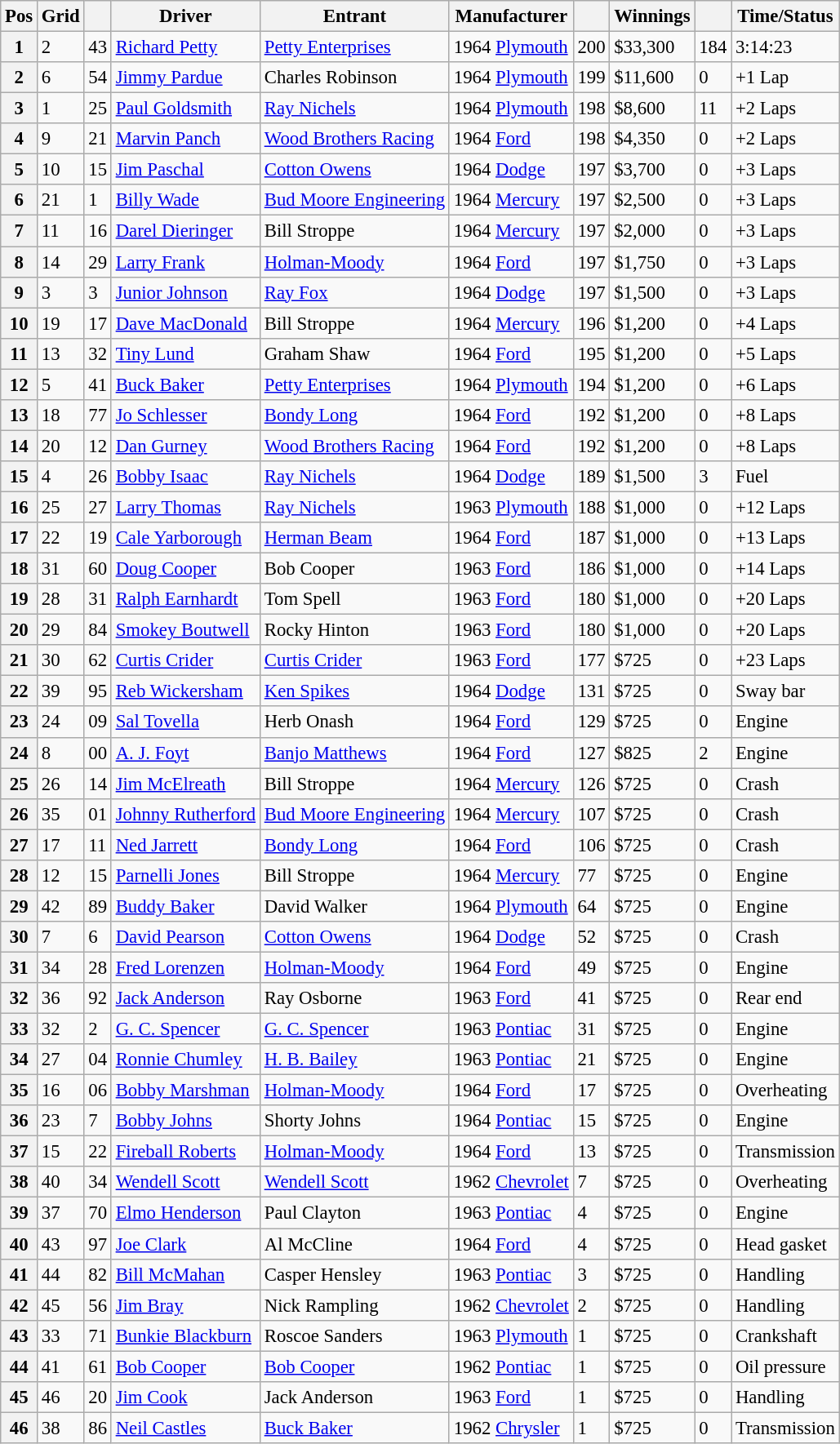<table class="sortable wikitable" style="font-size:95%">
<tr>
<th>Pos</th>
<th>Grid</th>
<th></th>
<th>Driver</th>
<th>Entrant</th>
<th>Manufacturer</th>
<th></th>
<th>Winnings</th>
<th></th>
<th>Time/Status</th>
</tr>
<tr>
<th>1</th>
<td>2</td>
<td>43</td>
<td><a href='#'>Richard Petty</a></td>
<td><a href='#'>Petty Enterprises</a></td>
<td>1964 <a href='#'>Plymouth</a></td>
<td>200</td>
<td>$33,300</td>
<td>184</td>
<td>3:14:23</td>
</tr>
<tr>
<th>2</th>
<td>6</td>
<td>54</td>
<td><a href='#'>Jimmy Pardue</a></td>
<td>Charles Robinson</td>
<td>1964 <a href='#'>Plymouth</a></td>
<td>199</td>
<td>$11,600</td>
<td>0</td>
<td>+1 Lap</td>
</tr>
<tr>
<th>3</th>
<td>1</td>
<td>25</td>
<td><a href='#'>Paul Goldsmith</a></td>
<td><a href='#'>Ray Nichels</a></td>
<td>1964 <a href='#'>Plymouth</a></td>
<td>198</td>
<td>$8,600</td>
<td>11</td>
<td>+2 Laps</td>
</tr>
<tr>
<th>4</th>
<td>9</td>
<td>21</td>
<td><a href='#'>Marvin Panch</a></td>
<td><a href='#'>Wood Brothers Racing</a></td>
<td>1964 <a href='#'>Ford</a></td>
<td>198</td>
<td>$4,350</td>
<td>0</td>
<td>+2 Laps</td>
</tr>
<tr>
<th>5</th>
<td>10</td>
<td>15</td>
<td><a href='#'>Jim Paschal</a></td>
<td><a href='#'>Cotton Owens</a></td>
<td>1964 <a href='#'>Dodge</a></td>
<td>197</td>
<td>$3,700</td>
<td>0</td>
<td>+3 Laps</td>
</tr>
<tr>
<th>6</th>
<td>21</td>
<td>1</td>
<td><a href='#'>Billy Wade</a></td>
<td><a href='#'>Bud Moore Engineering</a></td>
<td>1964 <a href='#'>Mercury</a></td>
<td>197</td>
<td>$2,500</td>
<td>0</td>
<td>+3 Laps</td>
</tr>
<tr>
<th>7</th>
<td>11</td>
<td>16</td>
<td><a href='#'>Darel Dieringer</a></td>
<td>Bill Stroppe</td>
<td>1964 <a href='#'>Mercury</a></td>
<td>197</td>
<td>$2,000</td>
<td>0</td>
<td>+3 Laps</td>
</tr>
<tr>
<th>8</th>
<td>14</td>
<td>29</td>
<td><a href='#'>Larry Frank</a></td>
<td><a href='#'>Holman-Moody</a></td>
<td>1964 <a href='#'>Ford</a></td>
<td>197</td>
<td>$1,750</td>
<td>0</td>
<td>+3 Laps</td>
</tr>
<tr>
<th>9</th>
<td>3</td>
<td>3</td>
<td><a href='#'>Junior Johnson</a></td>
<td><a href='#'>Ray Fox</a></td>
<td>1964 <a href='#'>Dodge</a></td>
<td>197</td>
<td>$1,500</td>
<td>0</td>
<td>+3 Laps</td>
</tr>
<tr>
<th>10</th>
<td>19</td>
<td>17</td>
<td><a href='#'>Dave MacDonald</a></td>
<td>Bill Stroppe</td>
<td>1964 <a href='#'>Mercury</a></td>
<td>196</td>
<td>$1,200</td>
<td>0</td>
<td>+4 Laps</td>
</tr>
<tr>
<th>11</th>
<td>13</td>
<td>32</td>
<td><a href='#'>Tiny Lund</a></td>
<td>Graham Shaw</td>
<td>1964 <a href='#'>Ford</a></td>
<td>195</td>
<td>$1,200</td>
<td>0</td>
<td>+5 Laps</td>
</tr>
<tr>
<th>12</th>
<td>5</td>
<td>41</td>
<td><a href='#'>Buck Baker</a></td>
<td><a href='#'>Petty Enterprises</a></td>
<td>1964 <a href='#'>Plymouth</a></td>
<td>194</td>
<td>$1,200</td>
<td>0</td>
<td>+6 Laps</td>
</tr>
<tr>
<th>13</th>
<td>18</td>
<td>77</td>
<td><a href='#'>Jo Schlesser</a></td>
<td><a href='#'>Bondy Long</a></td>
<td>1964 <a href='#'>Ford</a></td>
<td>192</td>
<td>$1,200</td>
<td>0</td>
<td>+8 Laps</td>
</tr>
<tr>
<th>14</th>
<td>20</td>
<td>12</td>
<td><a href='#'>Dan Gurney</a></td>
<td><a href='#'>Wood Brothers Racing</a></td>
<td>1964 <a href='#'>Ford</a></td>
<td>192</td>
<td>$1,200</td>
<td>0</td>
<td>+8 Laps</td>
</tr>
<tr>
<th>15</th>
<td>4</td>
<td>26</td>
<td><a href='#'>Bobby Isaac</a></td>
<td><a href='#'>Ray Nichels</a></td>
<td>1964 <a href='#'>Dodge</a></td>
<td>189</td>
<td>$1,500</td>
<td>3</td>
<td>Fuel</td>
</tr>
<tr>
<th>16</th>
<td>25</td>
<td>27</td>
<td><a href='#'>Larry Thomas</a></td>
<td><a href='#'>Ray Nichels</a></td>
<td>1963 <a href='#'>Plymouth</a></td>
<td>188</td>
<td>$1,000</td>
<td>0</td>
<td>+12 Laps</td>
</tr>
<tr>
<th>17</th>
<td>22</td>
<td>19</td>
<td><a href='#'>Cale Yarborough</a></td>
<td><a href='#'>Herman Beam</a></td>
<td>1964 <a href='#'>Ford</a></td>
<td>187</td>
<td>$1,000</td>
<td>0</td>
<td>+13 Laps</td>
</tr>
<tr>
<th>18</th>
<td>31</td>
<td>60</td>
<td><a href='#'>Doug Cooper</a></td>
<td>Bob Cooper</td>
<td>1963 <a href='#'>Ford</a></td>
<td>186</td>
<td>$1,000</td>
<td>0</td>
<td>+14 Laps</td>
</tr>
<tr>
<th>19</th>
<td>28</td>
<td>31</td>
<td><a href='#'>Ralph Earnhardt</a></td>
<td>Tom Spell</td>
<td>1963 <a href='#'>Ford</a></td>
<td>180</td>
<td>$1,000</td>
<td>0</td>
<td>+20 Laps</td>
</tr>
<tr>
<th>20</th>
<td>29</td>
<td>84</td>
<td><a href='#'>Smokey Boutwell</a></td>
<td>Rocky Hinton</td>
<td>1963 <a href='#'>Ford</a></td>
<td>180</td>
<td>$1,000</td>
<td>0</td>
<td>+20 Laps</td>
</tr>
<tr>
<th>21</th>
<td>30</td>
<td>62</td>
<td><a href='#'>Curtis Crider</a></td>
<td><a href='#'>Curtis Crider</a></td>
<td>1963 <a href='#'>Ford</a></td>
<td>177</td>
<td>$725</td>
<td>0</td>
<td>+23 Laps</td>
</tr>
<tr>
<th>22</th>
<td>39</td>
<td>95</td>
<td><a href='#'>Reb Wickersham</a></td>
<td><a href='#'>Ken Spikes</a></td>
<td>1964 <a href='#'>Dodge</a></td>
<td>131</td>
<td>$725</td>
<td>0</td>
<td>Sway bar</td>
</tr>
<tr>
<th>23</th>
<td>24</td>
<td>09</td>
<td><a href='#'>Sal Tovella</a></td>
<td>Herb Onash</td>
<td>1964 <a href='#'>Ford</a></td>
<td>129</td>
<td>$725</td>
<td>0</td>
<td>Engine</td>
</tr>
<tr>
<th>24</th>
<td>8</td>
<td>00</td>
<td><a href='#'>A. J. Foyt</a></td>
<td><a href='#'>Banjo Matthews</a></td>
<td>1964 <a href='#'>Ford</a></td>
<td>127</td>
<td>$825</td>
<td>2</td>
<td>Engine</td>
</tr>
<tr>
<th>25</th>
<td>26</td>
<td>14</td>
<td><a href='#'>Jim McElreath</a></td>
<td>Bill Stroppe</td>
<td>1964 <a href='#'>Mercury</a></td>
<td>126</td>
<td>$725</td>
<td>0</td>
<td>Crash</td>
</tr>
<tr>
<th>26</th>
<td>35</td>
<td>01</td>
<td><a href='#'>Johnny Rutherford</a></td>
<td><a href='#'>Bud Moore Engineering</a></td>
<td>1964 <a href='#'>Mercury</a></td>
<td>107</td>
<td>$725</td>
<td>0</td>
<td>Crash</td>
</tr>
<tr>
<th>27</th>
<td>17</td>
<td>11</td>
<td><a href='#'>Ned Jarrett</a></td>
<td><a href='#'>Bondy Long</a></td>
<td>1964 <a href='#'>Ford</a></td>
<td>106</td>
<td>$725</td>
<td>0</td>
<td>Crash</td>
</tr>
<tr>
<th>28</th>
<td>12</td>
<td>15</td>
<td><a href='#'>Parnelli Jones</a></td>
<td>Bill Stroppe</td>
<td>1964 <a href='#'>Mercury</a></td>
<td>77</td>
<td>$725</td>
<td>0</td>
<td>Engine</td>
</tr>
<tr>
<th>29</th>
<td>42</td>
<td>89</td>
<td><a href='#'>Buddy Baker</a></td>
<td>David Walker</td>
<td>1964 <a href='#'>Plymouth</a></td>
<td>64</td>
<td>$725</td>
<td>0</td>
<td>Engine</td>
</tr>
<tr>
<th>30</th>
<td>7</td>
<td>6</td>
<td><a href='#'>David Pearson</a></td>
<td><a href='#'>Cotton Owens</a></td>
<td>1964 <a href='#'>Dodge</a></td>
<td>52</td>
<td>$725</td>
<td>0</td>
<td>Crash</td>
</tr>
<tr>
<th>31</th>
<td>34</td>
<td>28</td>
<td><a href='#'>Fred Lorenzen</a></td>
<td><a href='#'>Holman-Moody</a></td>
<td>1964 <a href='#'>Ford</a></td>
<td>49</td>
<td>$725</td>
<td>0</td>
<td>Engine</td>
</tr>
<tr>
<th>32</th>
<td>36</td>
<td>92</td>
<td><a href='#'>Jack Anderson</a></td>
<td>Ray Osborne</td>
<td>1963 <a href='#'>Ford</a></td>
<td>41</td>
<td>$725</td>
<td>0</td>
<td>Rear end</td>
</tr>
<tr>
<th>33</th>
<td>32</td>
<td>2</td>
<td><a href='#'>G. C. Spencer</a></td>
<td><a href='#'>G. C. Spencer</a></td>
<td>1963 <a href='#'>Pontiac</a></td>
<td>31</td>
<td>$725</td>
<td>0</td>
<td>Engine</td>
</tr>
<tr>
<th>34</th>
<td>27</td>
<td>04</td>
<td><a href='#'>Ronnie Chumley</a></td>
<td><a href='#'>H. B. Bailey</a></td>
<td>1963 <a href='#'>Pontiac</a></td>
<td>21</td>
<td>$725</td>
<td>0</td>
<td>Engine</td>
</tr>
<tr>
<th>35</th>
<td>16</td>
<td>06</td>
<td><a href='#'>Bobby Marshman</a></td>
<td><a href='#'>Holman-Moody</a></td>
<td>1964 <a href='#'>Ford</a></td>
<td>17</td>
<td>$725</td>
<td>0</td>
<td>Overheating</td>
</tr>
<tr>
<th>36</th>
<td>23</td>
<td>7</td>
<td><a href='#'>Bobby Johns</a></td>
<td>Shorty Johns</td>
<td>1964 <a href='#'>Pontiac</a></td>
<td>15</td>
<td>$725</td>
<td>0</td>
<td>Engine</td>
</tr>
<tr>
<th>37</th>
<td>15</td>
<td>22</td>
<td><a href='#'>Fireball Roberts</a></td>
<td><a href='#'>Holman-Moody</a></td>
<td>1964 <a href='#'>Ford</a></td>
<td>13</td>
<td>$725</td>
<td>0</td>
<td>Transmission</td>
</tr>
<tr>
<th>38</th>
<td>40</td>
<td>34</td>
<td><a href='#'>Wendell Scott</a></td>
<td><a href='#'>Wendell Scott</a></td>
<td>1962 <a href='#'>Chevrolet</a></td>
<td>7</td>
<td>$725</td>
<td>0</td>
<td>Overheating</td>
</tr>
<tr>
<th>39</th>
<td>37</td>
<td>70</td>
<td><a href='#'>Elmo Henderson</a></td>
<td>Paul Clayton</td>
<td>1963 <a href='#'>Pontiac</a></td>
<td>4</td>
<td>$725</td>
<td>0</td>
<td>Engine</td>
</tr>
<tr>
<th>40</th>
<td>43</td>
<td>97</td>
<td><a href='#'>Joe Clark</a></td>
<td>Al McCline</td>
<td>1964 <a href='#'>Ford</a></td>
<td>4</td>
<td>$725</td>
<td>0</td>
<td>Head gasket</td>
</tr>
<tr>
<th>41</th>
<td>44</td>
<td>82</td>
<td><a href='#'>Bill McMahan</a></td>
<td>Casper Hensley</td>
<td>1963 <a href='#'>Pontiac</a></td>
<td>3</td>
<td>$725</td>
<td>0</td>
<td>Handling</td>
</tr>
<tr>
<th>42</th>
<td>45</td>
<td>56</td>
<td><a href='#'>Jim Bray</a></td>
<td>Nick Rampling</td>
<td>1962 <a href='#'>Chevrolet</a></td>
<td>2</td>
<td>$725</td>
<td>0</td>
<td>Handling</td>
</tr>
<tr>
<th>43</th>
<td>33</td>
<td>71</td>
<td><a href='#'>Bunkie Blackburn</a></td>
<td>Roscoe Sanders</td>
<td>1963 <a href='#'>Plymouth</a></td>
<td>1</td>
<td>$725</td>
<td>0</td>
<td>Crankshaft</td>
</tr>
<tr>
<th>44</th>
<td>41</td>
<td>61</td>
<td><a href='#'>Bob Cooper</a></td>
<td><a href='#'>Bob Cooper</a></td>
<td>1962 <a href='#'>Pontiac</a></td>
<td>1</td>
<td>$725</td>
<td>0</td>
<td>Oil pressure</td>
</tr>
<tr>
<th>45</th>
<td>46</td>
<td>20</td>
<td><a href='#'>Jim Cook</a></td>
<td>Jack Anderson</td>
<td>1963 <a href='#'>Ford</a></td>
<td>1</td>
<td>$725</td>
<td>0</td>
<td>Handling</td>
</tr>
<tr>
<th>46</th>
<td>38</td>
<td>86</td>
<td><a href='#'>Neil Castles</a></td>
<td><a href='#'>Buck Baker</a></td>
<td>1962 <a href='#'>Chrysler</a></td>
<td>1</td>
<td>$725</td>
<td>0</td>
<td>Transmission</td>
</tr>
</table>
